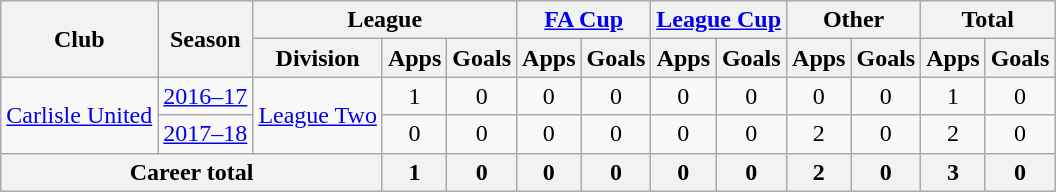<table class="wikitable" style="text-align:center">
<tr>
<th rowspan="2">Club</th>
<th rowspan="2">Season</th>
<th colspan="3">League</th>
<th colspan="2"><a href='#'>FA Cup</a></th>
<th colspan="2"><a href='#'>League Cup</a></th>
<th colspan="2">Other</th>
<th colspan="2">Total</th>
</tr>
<tr>
<th>Division</th>
<th>Apps</th>
<th>Goals</th>
<th>Apps</th>
<th>Goals</th>
<th>Apps</th>
<th>Goals</th>
<th>Apps</th>
<th>Goals</th>
<th>Apps</th>
<th>Goals</th>
</tr>
<tr>
<td rowspan="2"><a href='#'>Carlisle United</a></td>
<td><a href='#'>2016–17</a></td>
<td rowspan="2"><a href='#'>League Two</a></td>
<td>1</td>
<td>0</td>
<td>0</td>
<td>0</td>
<td>0</td>
<td>0</td>
<td>0</td>
<td>0</td>
<td>1</td>
<td>0</td>
</tr>
<tr>
<td><a href='#'>2017–18</a></td>
<td>0</td>
<td>0</td>
<td>0</td>
<td>0</td>
<td>0</td>
<td>0</td>
<td>2</td>
<td>0</td>
<td>2</td>
<td>0</td>
</tr>
<tr>
<th colspan="3">Career total</th>
<th>1</th>
<th>0</th>
<th>0</th>
<th>0</th>
<th>0</th>
<th>0</th>
<th>2</th>
<th>0</th>
<th>3</th>
<th>0</th>
</tr>
</table>
